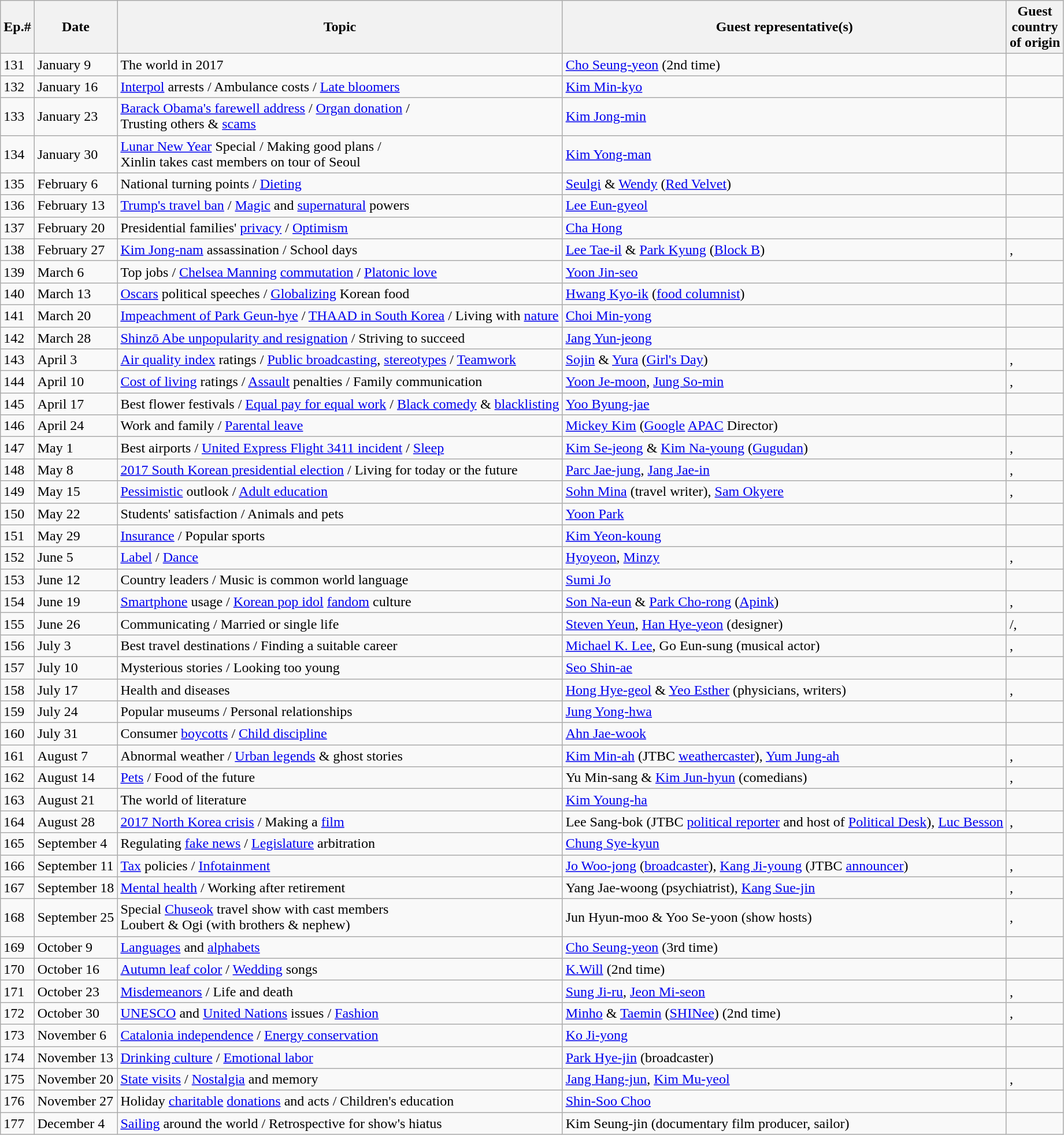<table class="wikitable">
<tr>
<th>Ep.#</th>
<th>Date</th>
<th>Topic</th>
<th>Guest representative(s)</th>
<th>Guest<br>country<br>of origin</th>
</tr>
<tr>
<td>131</td>
<td>January 9</td>
<td>The world in 2017</td>
<td><a href='#'>Cho Seung-yeon</a> (2nd time)</td>
<td></td>
</tr>
<tr>
<td>132</td>
<td>January 16</td>
<td><a href='#'>Interpol</a> arrests / Ambulance costs / <a href='#'>Late bloomers</a></td>
<td><a href='#'>Kim Min-kyo</a></td>
<td></td>
</tr>
<tr>
<td>133</td>
<td>January 23</td>
<td><a href='#'>Barack Obama's farewell address</a> / <a href='#'>Organ donation</a> /<br>Trusting others & <a href='#'>scams</a></td>
<td><a href='#'>Kim Jong-min</a></td>
<td></td>
</tr>
<tr>
<td>134</td>
<td>January 30</td>
<td><a href='#'>Lunar New Year</a> Special / Making good plans /<br> Xinlin takes cast members on tour of Seoul</td>
<td><a href='#'>Kim Yong-man</a></td>
<td></td>
</tr>
<tr>
<td>135</td>
<td>February 6</td>
<td>National turning points / <a href='#'>Dieting</a></td>
<td><a href='#'>Seulgi</a> & <a href='#'>Wendy</a> (<a href='#'>Red Velvet</a>)</td>
<td> </td>
</tr>
<tr>
<td>136</td>
<td>February 13</td>
<td><a href='#'>Trump's travel ban</a> / <a href='#'>Magic</a> and <a href='#'>supernatural</a>  powers</td>
<td><a href='#'>Lee Eun-gyeol</a></td>
<td></td>
</tr>
<tr>
<td>137</td>
<td>February 20</td>
<td>Presidential families' <a href='#'>privacy</a> / <a href='#'>Optimism</a></td>
<td><a href='#'>Cha Hong</a></td>
<td></td>
</tr>
<tr>
<td>138</td>
<td>February 27</td>
<td><a href='#'>Kim Jong-nam</a> assassination / School days</td>
<td><a href='#'>Lee Tae-il</a> & <a href='#'>Park Kyung</a> (<a href='#'>Block B</a>)</td>
<td>, </td>
</tr>
<tr>
<td>139</td>
<td>March 6</td>
<td>Top jobs / <a href='#'>Chelsea Manning</a> <a href='#'>commutation</a> / <a href='#'>Platonic love</a></td>
<td><a href='#'>Yoon Jin-seo</a></td>
<td></td>
</tr>
<tr>
<td>140</td>
<td>March 13</td>
<td><a href='#'>Oscars</a> political speeches / <a href='#'>Globalizing</a> Korean food</td>
<td><a href='#'>Hwang Kyo-ik</a> (<a href='#'>food columnist</a>)</td>
<td></td>
</tr>
<tr>
<td>141</td>
<td>March 20</td>
<td><a href='#'>Impeachment of Park Geun-hye</a> / <a href='#'>THAAD in South Korea</a> / Living with <a href='#'>nature</a></td>
<td><a href='#'>Choi Min-yong</a></td>
<td></td>
</tr>
<tr>
<td>142</td>
<td>March 28</td>
<td><a href='#'>Shinzō Abe unpopularity and resignation</a> / Striving to succeed</td>
<td><a href='#'>Jang Yun-jeong</a></td>
<td></td>
</tr>
<tr>
<td>143</td>
<td>April 3</td>
<td><a href='#'>Air quality index</a> ratings / <a href='#'>Public broadcasting</a>, <a href='#'>stereotypes</a> / <a href='#'>Teamwork</a></td>
<td><a href='#'>Sojin</a> & <a href='#'>Yura</a> (<a href='#'>Girl's Day</a>)</td>
<td>, </td>
</tr>
<tr>
<td>144</td>
<td>April 10</td>
<td><a href='#'>Cost of living</a> ratings / <a href='#'>Assault</a> penalties / Family communication</td>
<td><a href='#'>Yoon Je-moon</a>, <a href='#'>Jung So-min</a></td>
<td>, </td>
</tr>
<tr>
<td>145</td>
<td>April 17</td>
<td>Best flower festivals / <a href='#'>Equal pay for equal work</a> / <a href='#'>Black comedy</a> & <a href='#'>blacklisting</a></td>
<td><a href='#'>Yoo Byung-jae</a></td>
<td></td>
</tr>
<tr>
<td>146</td>
<td>April 24</td>
<td>Work and family / <a href='#'>Parental leave</a></td>
<td><a href='#'>Mickey Kim</a> (<a href='#'>Google</a> <a href='#'>APAC</a> Director)</td>
<td></td>
</tr>
<tr>
<td>147</td>
<td>May 1</td>
<td>Best airports / <a href='#'>United Express Flight 3411 incident</a> / <a href='#'>Sleep</a></td>
<td><a href='#'>Kim Se-jeong</a> & <a href='#'>Kim Na-young</a> (<a href='#'>Gugudan</a>)</td>
<td>, </td>
</tr>
<tr>
<td>148</td>
<td>May 8</td>
<td><a href='#'>2017 South Korean presidential election</a> / Living for today or the future</td>
<td><a href='#'>Parc Jae-jung</a>, <a href='#'>Jang Jae-in</a></td>
<td>, </td>
</tr>
<tr>
<td>149</td>
<td>May 15</td>
<td><a href='#'>Pessimistic</a> outlook / <a href='#'>Adult education</a></td>
<td><a href='#'>Sohn Mina</a> (travel writer), <a href='#'>Sam Okyere</a></td>
<td>, </td>
</tr>
<tr>
<td>150</td>
<td>May 22</td>
<td>Students' satisfaction / Animals and pets</td>
<td><a href='#'>Yoon Park</a></td>
<td></td>
</tr>
<tr>
<td>151</td>
<td>May 29</td>
<td><a href='#'>Insurance</a> / Popular sports</td>
<td><a href='#'>Kim Yeon-koung</a></td>
<td></td>
</tr>
<tr>
<td>152</td>
<td>June 5</td>
<td><a href='#'>Label</a> / <a href='#'>Dance</a></td>
<td><a href='#'>Hyoyeon</a>, <a href='#'>Minzy</a></td>
<td>, </td>
</tr>
<tr>
<td>153</td>
<td>June 12</td>
<td>Country leaders / Music is common world language</td>
<td><a href='#'>Sumi Jo</a></td>
<td></td>
</tr>
<tr>
<td>154</td>
<td>June 19</td>
<td><a href='#'>Smartphone</a> usage / <a href='#'>Korean pop idol</a> <a href='#'>fandom</a> culture</td>
<td><a href='#'>Son Na-eun</a> & <a href='#'>Park Cho-rong</a> (<a href='#'>Apink</a>)</td>
<td>, </td>
</tr>
<tr>
<td>155</td>
<td>June 26</td>
<td>Communicating / Married or single life</td>
<td><a href='#'>Steven Yeun</a>, <a href='#'>Han Hye-yeon</a> (designer)</td>
<td>/, </td>
</tr>
<tr>
<td>156</td>
<td>July 3</td>
<td>Best travel destinations / Finding a suitable career</td>
<td><a href='#'>Michael K. Lee</a>, Go Eun-sung (musical actor)</td>
<td>, </td>
</tr>
<tr>
<td>157</td>
<td>July 10</td>
<td>Mysterious stories / Looking too young</td>
<td><a href='#'>Seo Shin-ae</a></td>
<td></td>
</tr>
<tr>
<td>158</td>
<td>July 17</td>
<td>Health and diseases</td>
<td><a href='#'>Hong Hye-geol</a> & <a href='#'>Yeo Esther</a> (physicians, writers)</td>
<td>, </td>
</tr>
<tr>
<td>159</td>
<td>July 24</td>
<td>Popular museums / Personal relationships</td>
<td><a href='#'>Jung Yong-hwa</a></td>
<td></td>
</tr>
<tr>
<td>160</td>
<td>July 31</td>
<td>Consumer <a href='#'>boycotts</a> / <a href='#'>Child discipline</a></td>
<td><a href='#'>Ahn Jae-wook</a></td>
<td></td>
</tr>
<tr>
<td>161</td>
<td>August 7</td>
<td>Abnormal weather / <a href='#'>Urban legends</a> & ghost stories</td>
<td><a href='#'>Kim Min-ah</a> (JTBC <a href='#'>weathercaster</a>), <a href='#'>Yum Jung-ah</a></td>
<td>, </td>
</tr>
<tr>
<td>162</td>
<td>August 14</td>
<td><a href='#'>Pets</a> / Food of the future</td>
<td>Yu Min-sang &  <a href='#'>Kim Jun-hyun</a> (comedians)</td>
<td>, </td>
</tr>
<tr>
<td>163</td>
<td>August 21</td>
<td>The world of literature</td>
<td><a href='#'>Kim Young-ha</a></td>
<td></td>
</tr>
<tr>
<td>164</td>
<td>August 28</td>
<td><a href='#'>2017 North Korea crisis</a> / Making a <a href='#'>film</a></td>
<td>Lee Sang-bok (JTBC <a href='#'>political reporter</a> and host of <a href='#'>Political Desk</a>), <a href='#'>Luc Besson</a></td>
<td>, </td>
</tr>
<tr>
<td>165</td>
<td>September 4</td>
<td>Regulating <a href='#'>fake news</a> / <a href='#'>Legislature</a> arbitration</td>
<td><a href='#'>Chung Sye-kyun</a></td>
<td></td>
</tr>
<tr>
<td>166</td>
<td>September 11</td>
<td><a href='#'>Tax</a> policies / <a href='#'>Infotainment</a></td>
<td><a href='#'>Jo Woo-jong</a> (<a href='#'>broadcaster</a>), <a href='#'>Kang Ji-young</a> (JTBC <a href='#'>announcer</a>)</td>
<td>, </td>
</tr>
<tr>
<td>167</td>
<td>September 18</td>
<td><a href='#'>Mental health</a> / Working after retirement</td>
<td>Yang Jae-woong (psychiatrist), <a href='#'>Kang Sue-jin</a></td>
<td>, </td>
</tr>
<tr>
<td>168</td>
<td>September 25</td>
<td>Special <a href='#'>Chuseok</a> travel show with cast members<br>Loubert & Ogi (with brothers & nephew)</td>
<td>Jun Hyun-moo & Yoo Se-yoon (show hosts)</td>
<td>, </td>
</tr>
<tr>
<td>169</td>
<td>October 9</td>
<td><a href='#'>Languages</a> and <a href='#'>alphabets</a></td>
<td><a href='#'>Cho Seung-yeon</a> (3rd time)</td>
<td></td>
</tr>
<tr>
<td>170</td>
<td>October 16</td>
<td><a href='#'>Autumn leaf color</a> / <a href='#'>Wedding</a> songs</td>
<td><a href='#'>K.Will</a> (2nd time)</td>
<td></td>
</tr>
<tr>
<td>171</td>
<td>October 23</td>
<td><a href='#'>Misdemeanors</a> / Life and death</td>
<td><a href='#'>Sung Ji-ru</a>, <a href='#'>Jeon Mi-seon</a></td>
<td>, </td>
</tr>
<tr>
<td>172</td>
<td>October 30</td>
<td><a href='#'>UNESCO</a> and <a href='#'>United Nations</a> issues / <a href='#'>Fashion</a></td>
<td><a href='#'>Minho</a> & <a href='#'>Taemin</a> (<a href='#'>SHINee</a>) (2nd time)</td>
<td>, </td>
</tr>
<tr>
<td>173</td>
<td>November 6</td>
<td><a href='#'>Catalonia independence</a> / <a href='#'>Energy conservation</a></td>
<td><a href='#'>Ko Ji-yong</a></td>
<td></td>
</tr>
<tr>
<td>174</td>
<td>November 13</td>
<td><a href='#'>Drinking culture</a> / <a href='#'>Emotional labor</a></td>
<td><a href='#'>Park Hye-jin</a>  (broadcaster)</td>
<td></td>
</tr>
<tr>
<td>175</td>
<td>November 20</td>
<td><a href='#'>State visits</a> / <a href='#'>Nostalgia</a> and memory</td>
<td><a href='#'>Jang Hang-jun</a>, <a href='#'>Kim Mu-yeol</a></td>
<td>, </td>
</tr>
<tr>
<td>176</td>
<td>November 27</td>
<td>Holiday <a href='#'>charitable</a> <a href='#'>donations</a> and acts / Children's education</td>
<td><a href='#'>Shin-Soo Choo</a></td>
<td></td>
</tr>
<tr>
<td>177</td>
<td>December 4</td>
<td><a href='#'>Sailing</a> around the world / Retrospective for show's hiatus</td>
<td>Kim Seung-jin (documentary film producer, sailor)</td>
<td></td>
</tr>
</table>
